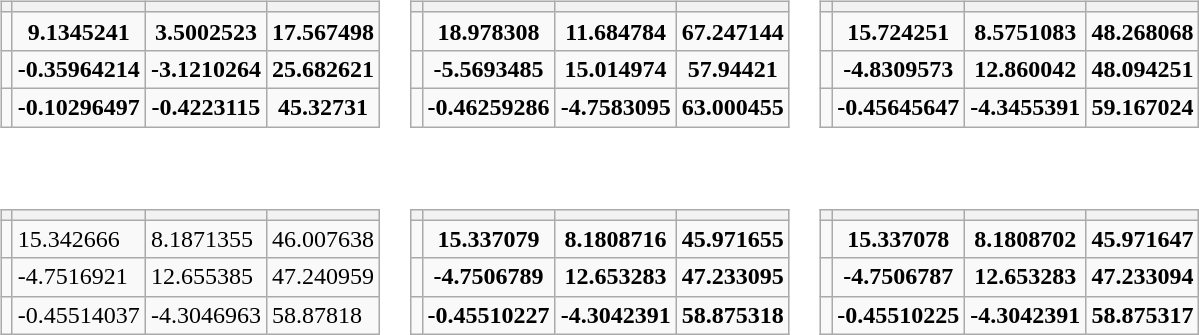<table>
<tr>
<th><br><table class="wikitable">
<tr>
<th></th>
<th></th>
<th></th>
<th></th>
</tr>
<tr>
<td></td>
<td>9.1345241</td>
<td>3.5002523</td>
<td>17.567498</td>
</tr>
<tr>
<td></td>
<td>-0.35964214</td>
<td>-3.1210264</td>
<td>25.682621</td>
</tr>
<tr>
<td></td>
<td>-0.10296497</td>
<td>-0.4223115</td>
<td>45.32731</td>
</tr>
</table>
</th>
<th><br><table class="wikitable">
<tr>
<th></th>
<th></th>
<th></th>
<th></th>
</tr>
<tr>
<td></td>
<td>18.978308</td>
<td>11.684784</td>
<td>67.247144</td>
</tr>
<tr>
<td></td>
<td>-5.5693485</td>
<td>15.014974</td>
<td>57.94421</td>
</tr>
<tr>
<td></td>
<td>-0.46259286</td>
<td>-4.7583095</td>
<td>63.000455</td>
</tr>
</table>
</th>
<th><br><table class="wikitable">
<tr>
<th></th>
<th></th>
<th></th>
<th></th>
</tr>
<tr>
<td></td>
<td>15.724251</td>
<td>8.5751083</td>
<td>48.268068</td>
</tr>
<tr>
<td></td>
<td>-4.8309573</td>
<td>12.860042</td>
<td>48.094251</td>
</tr>
<tr>
<td></td>
<td>-0.45645647</td>
<td>-4.3455391</td>
<td>59.167024</td>
</tr>
</table>
</th>
</tr>
<tr>
<td><br><table class="wikitable">
<tr>
<th></th>
<th></th>
<th></th>
<th></th>
</tr>
<tr>
<td></td>
<td>15.342666</td>
<td>8.1871355</td>
<td>46.007638</td>
</tr>
<tr>
<td></td>
<td>-4.7516921</td>
<td>12.655385</td>
<td>47.240959</td>
</tr>
<tr>
<td></td>
<td>-0.45514037</td>
<td>-4.3046963</td>
<td>58.87818</td>
</tr>
</table>
</td>
<th><br><table class="wikitable">
<tr>
<th></th>
<th></th>
<th></th>
<th></th>
</tr>
<tr>
<td></td>
<td>15.337079</td>
<td>8.1808716</td>
<td>45.971655</td>
</tr>
<tr>
<td></td>
<td>-4.7506789</td>
<td>12.653283</td>
<td>47.233095</td>
</tr>
<tr>
<td></td>
<td>-0.45510227</td>
<td>-4.3042391</td>
<td>58.875318</td>
</tr>
</table>
</th>
<th><br><table class="wikitable">
<tr>
<th></th>
<th></th>
<th></th>
<th></th>
</tr>
<tr>
<td></td>
<td>15.337078</td>
<td>8.1808702</td>
<td>45.971647</td>
</tr>
<tr>
<td></td>
<td>-4.7506787</td>
<td>12.653283</td>
<td>47.233094</td>
</tr>
<tr>
<td></td>
<td>-0.45510225</td>
<td>-4.3042391</td>
<td>58.875317</td>
</tr>
</table>
</th>
</tr>
</table>
